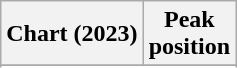<table class="wikitable sortable plainrowheaders" style="text-align:center">
<tr>
<th scope="col">Chart (2023)</th>
<th scope="col">Peak<br>position</th>
</tr>
<tr>
</tr>
<tr>
</tr>
<tr>
</tr>
</table>
